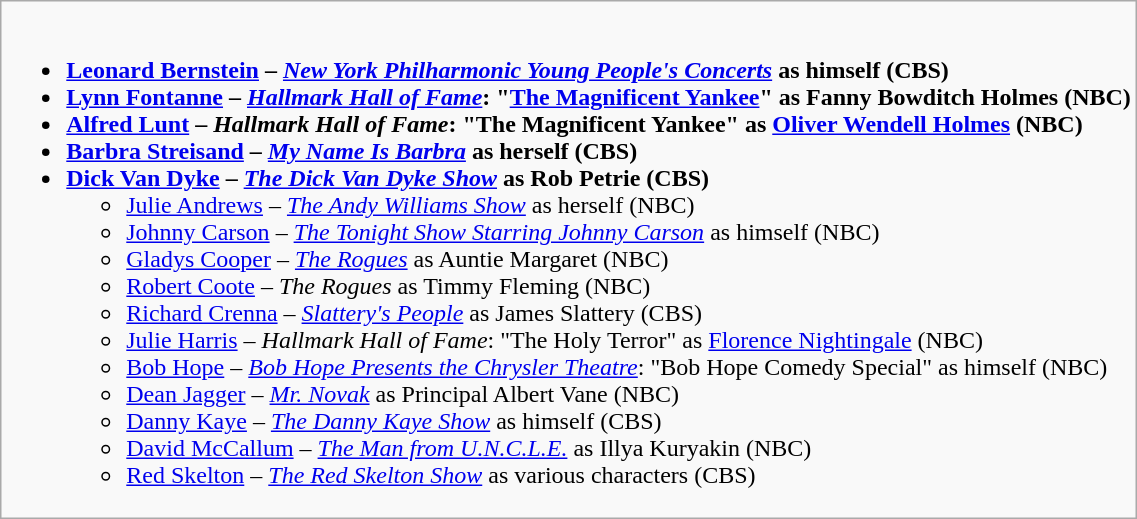<table class="wikitable">
<tr>
<td style="vertical-align:top;"><br><ul><li><strong><a href='#'>Leonard Bernstein</a> – <em><a href='#'>New York Philharmonic Young People's Concerts</a></em> as himself (CBS)</strong></li><li><strong><a href='#'>Lynn Fontanne</a> – <em><a href='#'>Hallmark Hall of Fame</a></em>: "<a href='#'>The Magnificent Yankee</a>" as Fanny Bowditch Holmes (NBC)</strong></li><li><strong><a href='#'>Alfred Lunt</a> – <em>Hallmark Hall of Fame</em>: "The Magnificent Yankee" as <a href='#'>Oliver Wendell Holmes</a> (NBC)</strong></li><li><strong><a href='#'>Barbra Streisand</a> – <em><a href='#'>My Name Is Barbra</a></em> as herself (CBS)</strong></li><li><strong><a href='#'>Dick Van Dyke</a> – <em><a href='#'>The Dick Van Dyke Show</a></em> as Rob Petrie (CBS)</strong><ul><li><a href='#'>Julie Andrews</a> – <em><a href='#'>The Andy Williams Show</a></em> as herself (NBC)</li><li><a href='#'>Johnny Carson</a> – <em><a href='#'>The Tonight Show Starring Johnny Carson</a></em> as himself (NBC)</li><li><a href='#'>Gladys Cooper</a> – <em><a href='#'>The Rogues</a></em> as Auntie Margaret (NBC)</li><li><a href='#'>Robert Coote</a> – <em>The Rogues</em> as Timmy Fleming (NBC)</li><li><a href='#'>Richard Crenna</a> – <em><a href='#'>Slattery's People</a></em> as James Slattery (CBS)</li><li><a href='#'>Julie Harris</a> – <em>Hallmark Hall of Fame</em>: "The Holy Terror"  as <a href='#'>Florence Nightingale</a> (NBC)</li><li><a href='#'>Bob Hope</a> – <em><a href='#'>Bob Hope Presents the Chrysler Theatre</a></em>: "Bob Hope Comedy Special" as himself (NBC)</li><li><a href='#'>Dean Jagger</a> – <em><a href='#'>Mr. Novak</a></em> as Principal Albert Vane (NBC)</li><li><a href='#'>Danny Kaye</a> – <em><a href='#'>The Danny Kaye Show</a></em> as himself (CBS)</li><li><a href='#'>David McCallum</a> – <em><a href='#'>The Man from U.N.C.L.E.</a></em> as Illya Kuryakin (NBC)</li><li><a href='#'>Red Skelton</a> – <em><a href='#'>The Red Skelton Show</a></em> as various characters (CBS)</li></ul></li></ul></td>
</tr>
</table>
